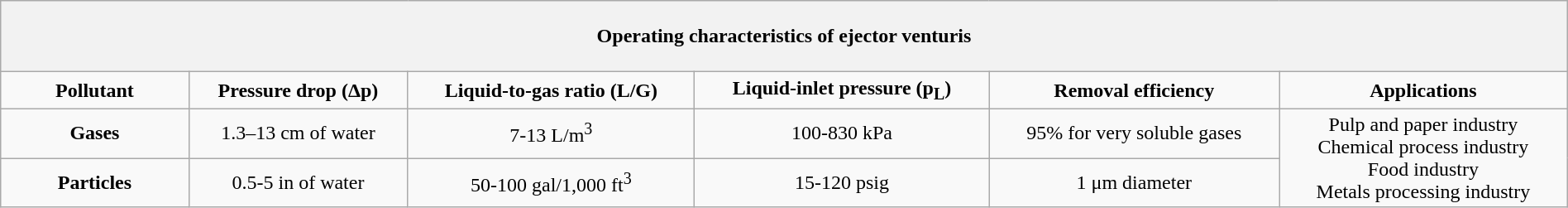<table class="wikitable" style="width:100%; align:center; cellpadding:4">
<tr>
<th colspan="6" style="height:50px; align:center">Operating characteristics of ejector venturis</th>
</tr>
<tr>
<td align="center" width="12%"><strong>Pollutant</strong></td>
<td align="center"><strong>Pressure drop (Δp)</strong></td>
<td align="center"><strong>Liquid-to-gas ratio (L/G)</strong></td>
<td align="center"><strong>Liquid-inlet pressure (p<sub>L</sub>)</strong></td>
<td align="center"><strong>Removal efficiency</strong></td>
<td align="center"><strong>Applications</strong></td>
</tr>
<tr>
<td align="center" width="12%"><strong>Gases</strong></td>
<td align="center">1.3–13 cm of water</td>
<td align="center">7-13 L/m<sup>3</sup></td>
<td align="center">100-830 kPa</td>
<td align="center">95% for very soluble gases</td>
<td align="center" rowspan="2">Pulp and paper industry<br>Chemical process industry<br>Food industry<br>Metals processing industry</td>
</tr>
<tr>
<td align="center" width="12%"><strong>Particles</strong></td>
<td align="center">0.5-5 in of water</td>
<td align="center">50-100 gal/1,000 ft<sup>3</sup></td>
<td align="center">15-120 psig</td>
<td align="center">1 μm diameter</td>
</tr>
</table>
